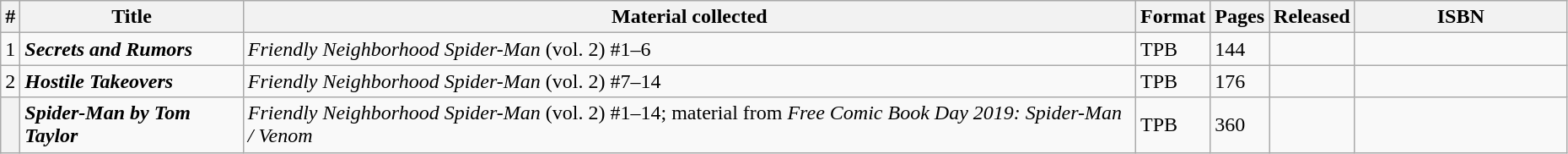<table class="wikitable sortable" width=98%>
<tr>
<th>#</th>
<th>Title</th>
<th>Material collected</th>
<th class="unsortable">Format</th>
<th>Pages</th>
<th>Released</th>
<th class="unsortable" style="width: 10em;">ISBN</th>
</tr>
<tr>
<td>1</td>
<td><strong><em>Secrets and Rumors</em></strong></td>
<td><em>Friendly Neighborhood Spider-Man</em> (vol. 2) #1–6</td>
<td>TPB</td>
<td>144</td>
<td></td>
<td></td>
</tr>
<tr>
<td>2</td>
<td><strong><em>Hostile Takeovers</em></strong></td>
<td><em>Friendly Neighborhood Spider-Man</em> (vol. 2) #7–14</td>
<td>TPB</td>
<td>176</td>
<td></td>
<td></td>
</tr>
<tr>
<th style="background-color: light grey;"></th>
<td><strong><em>Spider-Man by Tom Taylor</em></strong></td>
<td><em>Friendly Neighborhood Spider-Man</em> (vol. 2) #1–14; material from <em>Free Comic Book Day 2019: Spider-Man / Venom</em></td>
<td>TPB</td>
<td>360</td>
<td></td>
<td></td>
</tr>
</table>
